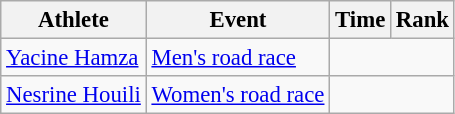<table class=wikitable style=font-size:95%;text-align:center>
<tr>
<th>Athlete</th>
<th>Event</th>
<th>Time</th>
<th>Rank</th>
</tr>
<tr align=center>
<td align=left><a href='#'>Yacine Hamza</a></td>
<td align=left><a href='#'>Men's road race</a></td>
<td Colspan=2></td>
</tr>
<tr align=center>
<td align=left><a href='#'>Nesrine Houili</a></td>
<td align=center><a href='#'>Women's road race</a></td>
<td Colspan=2></td>
</tr>
</table>
